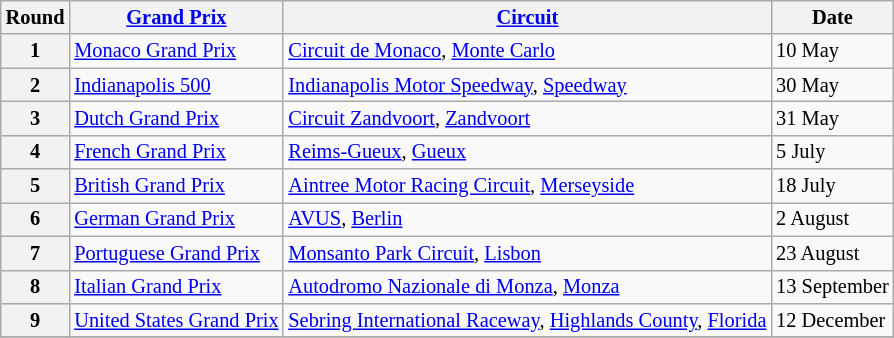<table class="wikitable" style="font-size: 85%;">
<tr>
<th>Round</th>
<th><a href='#'>Grand Prix</a></th>
<th><a href='#'>Circuit</a></th>
<th>Date</th>
</tr>
<tr>
<th>1</th>
<td><a href='#'>Monaco Grand Prix</a></td>
<td> <a href='#'>Circuit de Monaco</a>, <a href='#'>Monte Carlo</a></td>
<td>10 May</td>
</tr>
<tr>
<th>2</th>
<td><a href='#'>Indianapolis 500</a></td>
<td> <a href='#'>Indianapolis Motor Speedway</a>, <a href='#'>Speedway</a></td>
<td>30 May</td>
</tr>
<tr>
<th>3</th>
<td><a href='#'>Dutch Grand Prix</a></td>
<td> <a href='#'>Circuit Zandvoort</a>, <a href='#'>Zandvoort</a></td>
<td>31 May</td>
</tr>
<tr>
<th>4</th>
<td><a href='#'>French Grand Prix</a></td>
<td> <a href='#'>Reims-Gueux</a>, <a href='#'>Gueux</a></td>
<td>5 July</td>
</tr>
<tr>
<th>5</th>
<td><a href='#'>British Grand Prix</a></td>
<td> <a href='#'>Aintree Motor Racing Circuit</a>, <a href='#'>Merseyside</a></td>
<td>18 July</td>
</tr>
<tr>
<th>6</th>
<td><a href='#'>German Grand Prix</a></td>
<td> <a href='#'>AVUS</a>, <a href='#'>Berlin</a></td>
<td>2 August</td>
</tr>
<tr>
<th>7</th>
<td><a href='#'>Portuguese Grand Prix</a></td>
<td> <a href='#'>Monsanto Park Circuit</a>, <a href='#'>Lisbon</a></td>
<td>23 August</td>
</tr>
<tr>
<th>8</th>
<td><a href='#'>Italian Grand Prix</a></td>
<td> <a href='#'>Autodromo Nazionale di Monza</a>, <a href='#'>Monza</a></td>
<td>13 September</td>
</tr>
<tr>
<th>9</th>
<td><a href='#'>United States Grand Prix</a></td>
<td> <a href='#'>Sebring International Raceway</a>, <a href='#'>Highlands County</a>, <a href='#'>Florida</a></td>
<td>12 December</td>
</tr>
<tr>
</tr>
</table>
